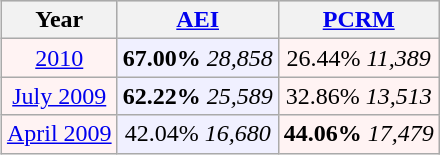<table class="wikitable"  style="float:right; font-size:100%; margin: 1em 1em 1em 1em;">
<tr style="background:lightgrey;">
<th>Year</th>
<th><a href='#'>AEI</a></th>
<th><a href='#'>PCRM</a></th>
</tr>
<tr>
<td style="text-align:center; background:#fff3f3;"><a href='#'>2010</a></td>
<td style="text-align:center; background:#f0f0ff;"><strong>67.00%</strong> <em>28,858</em></td>
<td style="text-align:center; background:#fff3f3;">26.44% <em>11,389</em></td>
</tr>
<tr>
<td style="text-align:center; background:#fff3f3;"><a href='#'>July 2009</a></td>
<td style="text-align:center; background:#f0f0ff;"><strong>62.22%</strong> <em>25,589</em></td>
<td style="text-align:center; background:#fff3f3;">32.86% <em>13,513</em></td>
</tr>
<tr>
<td style="text-align:center; background:#fff3f3;"><a href='#'>April 2009</a></td>
<td style="text-align:center; background:#f0f0ff;">42.04% <em>16,680</em></td>
<td style="text-align:center; background:#fff3f3;"><strong>44.06%</strong> <em>17,479</em></td>
</tr>
</table>
